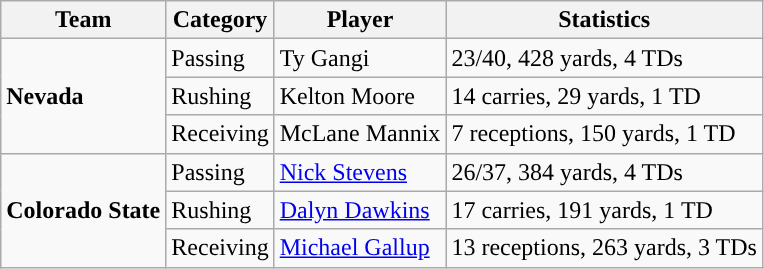<table class="wikitable" style="float: left;">
<tr>
<th>Team</th>
<th>Category</th>
<th>Player</th>
<th>Statistics</th>
</tr>
<tr>
<td rowspan=3><strong>Nevada</strong></td>
<td>Passing</td>
<td>Ty Gangi</td>
<td>23/40, 428 yards, 4 TDs</td>
</tr>
<tr>
<td>Rushing</td>
<td>Kelton Moore</td>
<td>14 carries, 29 yards, 1 TD</td>
</tr>
<tr>
<td>Receiving</td>
<td>McLane Mannix</td>
<td>7 receptions, 150 yards, 1 TD</td>
</tr>
<tr>
<td rowspan=3><strong>Colorado State</strong></td>
<td>Passing</td>
<td><a href='#'>Nick Stevens</a></td>
<td>26/37, 384 yards, 4 TDs</td>
</tr>
<tr>
<td>Rushing</td>
<td><a href='#'>Dalyn Dawkins</a></td>
<td>17 carries, 191 yards, 1 TD</td>
</tr>
<tr>
<td>Receiving</td>
<td><a href='#'>Michael Gallup</a></td>
<td>13 receptions, 263 yards, 3 TDs</td>
</tr>
</table>
